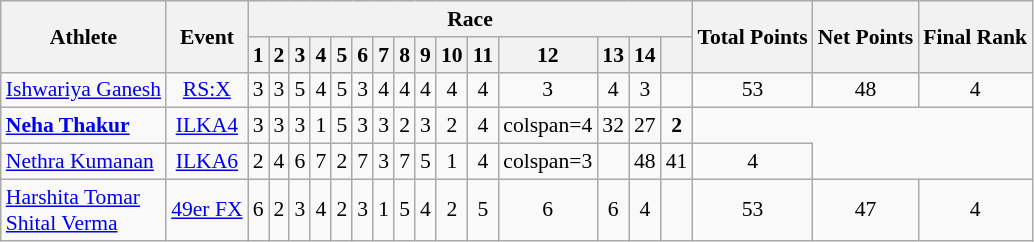<table class="wikitable" style="text-align:center; font-size:90%">
<tr>
<th rowspan="2">Athlete</th>
<th rowspan="2">Event</th>
<th colspan="15">Race</th>
<th rowspan="2">Total Points</th>
<th rowspan="2">Net Points</th>
<th rowspan="2">Final Rank</th>
</tr>
<tr>
<th>1</th>
<th>2</th>
<th>3</th>
<th>4</th>
<th>5</th>
<th>6</th>
<th>7</th>
<th>8</th>
<th>9</th>
<th>10</th>
<th>11</th>
<th>12</th>
<th>13</th>
<th>14</th>
<th></th>
</tr>
<tr>
<td style="text-align:left"><a href='#'>Ishwariya Ganesh</a></td>
<td><a href='#'>RS:X</a></td>
<td>3</td>
<td>3</td>
<td>5 <br></td>
<td>4</td>
<td>5 <br></td>
<td>3</td>
<td>4</td>
<td>4</td>
<td>4</td>
<td>4</td>
<td>4</td>
<td>3</td>
<td>4</td>
<td>3</td>
<td></td>
<td>53</td>
<td>48</td>
<td>4</td>
</tr>
<tr>
<td style="text-align:left"><strong><a href='#'>Neha Thakur</a></strong></td>
<td><a href='#'>ILKA4</a></td>
<td>3</td>
<td>3</td>
<td>3</td>
<td>1</td>
<td>5</td>
<td>3</td>
<td>3</td>
<td>2</td>
<td>3</td>
<td>2</td>
<td>4</td>
<td>colspan=4 </td>
<td>32</td>
<td>27</td>
<td><strong>2</strong></td>
</tr>
<tr>
<td style="text-align:left"><a href='#'>Nethra Kumanan</a></td>
<td><a href='#'>ILKA6</a></td>
<td>2</td>
<td>4</td>
<td>6</td>
<td>7</td>
<td>2</td>
<td>7</td>
<td>3</td>
<td>7</td>
<td>5</td>
<td>1</td>
<td>4</td>
<td>colspan=3 </td>
<td></td>
<td>48</td>
<td>41</td>
<td>4</td>
</tr>
<tr>
<td style="text-align:left"><a href='#'>Harshita Tomar</a><br><a href='#'>Shital Verma</a></td>
<td><a href='#'>49er FX</a></td>
<td>6</td>
<td>2</td>
<td>3</td>
<td>4</td>
<td>2</td>
<td>3</td>
<td>1</td>
<td>5</td>
<td>4</td>
<td>2</td>
<td>5</td>
<td>6</td>
<td>6</td>
<td>4</td>
<td></td>
<td>53</td>
<td>47</td>
<td>4</td>
</tr>
</table>
